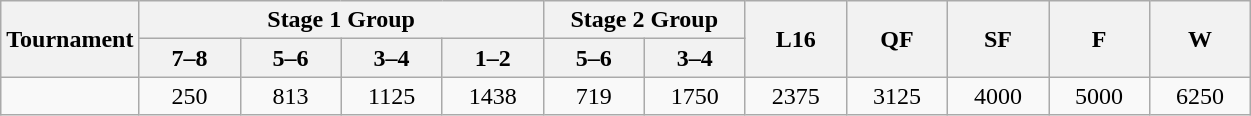<table class="wikitable" style="font-size: 100%; text-align:center">
<tr>
<th rowspan="2" width=60>Tournament</th>
<th colspan="4" width=60><strong>Stage 1 Group</strong></th>
<th colspan="2" width=60><strong>Stage 2 Group</strong></th>
<th rowspan="2" width=60><strong>L16</strong></th>
<th rowspan="2" width=60><strong>QF</strong></th>
<th rowspan="2" width=60><strong>SF</strong></th>
<th rowspan="2" width=60><strong>F</strong></th>
<th rowspan="2" width=60><strong>W</strong></th>
</tr>
<tr>
<th width=60><strong>7–8</strong></th>
<th width=60><strong>5–6</strong></th>
<th width=60><strong>3–4</strong></th>
<th width=60><strong>1–2</strong></th>
<th width=60><strong>5–6</strong></th>
<th width=60><strong>3–4</strong></th>
</tr>
<tr>
<td align="left"></td>
<td>250</td>
<td>813</td>
<td>1125</td>
<td>1438</td>
<td>719</td>
<td>1750</td>
<td>2375</td>
<td>3125</td>
<td>4000</td>
<td>5000</td>
<td>6250</td>
</tr>
</table>
